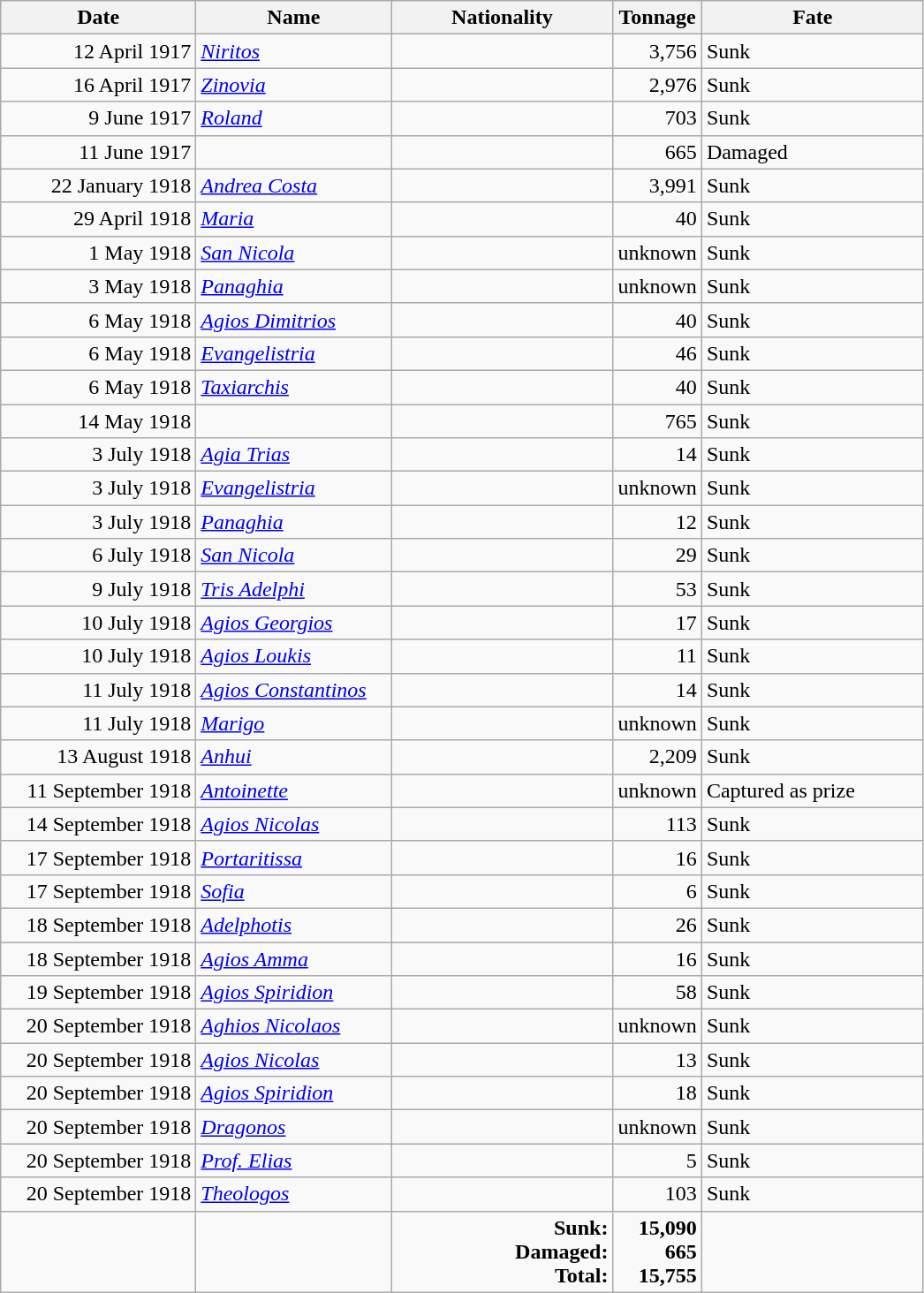<table class="wikitable sortable">
<tr>
<th width="140px">Date</th>
<th width="140px">Name</th>
<th width="160px">Nationality</th>
<th width="25px">Tonnage</th>
<th width="160px">Fate</th>
</tr>
<tr>
<td align="right">12 April 1917</td>
<td align="left"><a href='#'><em>Niritos</em></a></td>
<td align="left"></td>
<td align="right">3,756</td>
<td align="left">Sunk</td>
</tr>
<tr>
<td align="right">16 April 1917</td>
<td align="left"><a href='#'><em>Zinovia</em></a></td>
<td align="left"></td>
<td align="right">2,976</td>
<td align="left">Sunk</td>
</tr>
<tr>
<td align="right">9 June 1917</td>
<td align="left"><a href='#'><em>Roland</em></a></td>
<td align="left"></td>
<td align="right">703</td>
<td align="left">Sunk</td>
</tr>
<tr>
<td align="right">11 June 1917</td>
<td align="left"></td>
<td align="left"></td>
<td align="right">665</td>
<td align="left">Damaged</td>
</tr>
<tr>
<td align="right">22 January 1918</td>
<td align="left"><a href='#'><em>Andrea Costa</em></a></td>
<td align="left"></td>
<td align="right">3,991</td>
<td align="left">Sunk</td>
</tr>
<tr>
<td align="right">29 April 1918</td>
<td align="left"><a href='#'><em>Maria</em></a></td>
<td align="left"></td>
<td align="right">40</td>
<td align="left">Sunk</td>
</tr>
<tr>
<td align="right">1 May 1918</td>
<td align="left"><a href='#'><em>San Nicola</em></a></td>
<td align="left"></td>
<td align="right">unknown</td>
<td align="left">Sunk</td>
</tr>
<tr>
<td align="right">3 May 1918</td>
<td align="left"><a href='#'><em>Panaghia</em></a></td>
<td align="left"></td>
<td align="right">unknown</td>
<td align="left">Sunk</td>
</tr>
<tr>
<td align="right">6 May 1918</td>
<td align="left"><a href='#'><em>Agios Dimitrios</em></a></td>
<td align="left"></td>
<td align="right">40</td>
<td align="left">Sunk</td>
</tr>
<tr>
<td align="right">6 May 1918</td>
<td align="left"><a href='#'><em>Evangelistria</em></a></td>
<td align="left"></td>
<td align="right">46</td>
<td align="left">Sunk</td>
</tr>
<tr>
<td align="right">6 May 1918</td>
<td align="left"><a href='#'><em>Taxiarchis</em></a></td>
<td align="left"></td>
<td align="right">40</td>
<td align="left">Sunk</td>
</tr>
<tr>
<td align="right">14 May 1918</td>
<td align="left"></td>
<td align="left"></td>
<td align="right">765</td>
<td align="left">Sunk</td>
</tr>
<tr>
<td align="right">3 July 1918</td>
<td align="left"><a href='#'><em>Agia Trias</em></a></td>
<td align="left"></td>
<td align="right">14</td>
<td align="left">Sunk</td>
</tr>
<tr>
<td align="right">3 July 1918</td>
<td align="left"><a href='#'><em>Evangelistria</em></a></td>
<td align="left"></td>
<td align="right">unknown</td>
<td align="left">Sunk</td>
</tr>
<tr>
<td align="right">3 July 1918</td>
<td align="left"><a href='#'><em>Panaghia</em></a></td>
<td align="left"></td>
<td align="right">12</td>
<td align="left">Sunk</td>
</tr>
<tr>
<td align="right">6 July 1918</td>
<td align="left"><a href='#'><em>San Nicola</em></a></td>
<td align="left"></td>
<td align="right">29</td>
<td align="left">Sunk</td>
</tr>
<tr>
<td align="right">9 July 1918</td>
<td align="left"><a href='#'><em>Tris Adelphi</em></a></td>
<td align="left"></td>
<td align="right">53</td>
<td align="left">Sunk</td>
</tr>
<tr>
<td align="right">10 July 1918</td>
<td align="left"><a href='#'><em>Agios Georgios</em></a></td>
<td align="left"></td>
<td align="right">17</td>
<td align="left">Sunk</td>
</tr>
<tr>
<td align="right">10 July 1918</td>
<td align="left"><a href='#'><em>Agios Loukis</em></a></td>
<td align="left"></td>
<td align="right">11</td>
<td align="left">Sunk</td>
</tr>
<tr>
<td align="right">11 July 1918</td>
<td align="left"><a href='#'><em>Agios Constantinos</em></a></td>
<td align="left"></td>
<td align="right">14</td>
<td align="left">Sunk</td>
</tr>
<tr>
<td align="right">11 July 1918</td>
<td align="left"><a href='#'><em>Marigo</em></a></td>
<td align="left"></td>
<td align="right">unknown</td>
<td align="left">Sunk</td>
</tr>
<tr>
<td align="right">13 August 1918</td>
<td align="left"><a href='#'><em>Anhui</em></a></td>
<td align="left"></td>
<td align="right">2,209</td>
<td align="left">Sunk</td>
</tr>
<tr>
<td align="right">11 September 1918</td>
<td align="left"><a href='#'><em>Antoinette</em></a></td>
<td align="left"></td>
<td align="right">unknown</td>
<td align="left">Captured as prize</td>
</tr>
<tr>
<td align="right">14 September 1918</td>
<td align="left"><a href='#'><em>Agios Nicolas</em></a></td>
<td align="left"></td>
<td align="right">113</td>
<td align="left">Sunk</td>
</tr>
<tr>
<td align="right">17 September 1918</td>
<td align="left"><a href='#'><em>Portaritissa</em></a></td>
<td align="left"></td>
<td align="right">16</td>
<td align="left">Sunk</td>
</tr>
<tr>
<td align="right">17 September 1918</td>
<td align="left"><a href='#'><em>Sofia</em></a></td>
<td align="left"></td>
<td align="right">6</td>
<td align="left">Sunk</td>
</tr>
<tr>
<td align="right">18 September 1918</td>
<td align="left"><a href='#'><em>Adelphotis</em></a></td>
<td align="left"></td>
<td align="right">26</td>
<td align="left">Sunk</td>
</tr>
<tr>
<td align="right">18 September 1918</td>
<td align="left"><a href='#'><em>Agios Amma</em></a></td>
<td align="left"></td>
<td align="right">16</td>
<td align="left">Sunk</td>
</tr>
<tr>
<td align="right">19 September 1918</td>
<td align="left"><a href='#'><em>Agios Spiridion</em></a></td>
<td align="left"></td>
<td align="right">58</td>
<td align="left">Sunk</td>
</tr>
<tr>
<td align="right">20 September 1918</td>
<td align="left"><a href='#'><em>Aghios Nicolaos</em></a></td>
<td align="left"></td>
<td align="right">unknown</td>
<td align="left">Sunk</td>
</tr>
<tr>
<td align="right">20 September 1918</td>
<td align="left"><a href='#'><em>Agios Nicolas</em></a></td>
<td align="left"></td>
<td align="right">13</td>
<td align="left">Sunk</td>
</tr>
<tr>
<td align="right">20 September 1918</td>
<td align="left"><a href='#'><em>Agios Spiridion</em></a></td>
<td align="left"></td>
<td align="right">18</td>
<td align="left">Sunk</td>
</tr>
<tr>
<td align="right">20 September 1918</td>
<td align="left"><a href='#'><em>Dragonos</em></a></td>
<td align="left"></td>
<td align="right">unknown</td>
<td align="left">Sunk</td>
</tr>
<tr>
<td align="right">20 September 1918</td>
<td align="left"><a href='#'><em>Prof. Elias </em></a></td>
<td align="left"></td>
<td align="right">5</td>
<td align="left">Sunk</td>
</tr>
<tr>
<td align="right">20 September 1918</td>
<td align="left"><a href='#'><em>Theologos</em></a></td>
<td align="left"></td>
<td align="right">103</td>
<td align="left">Sunk</td>
</tr>
<tr>
<td></td>
<td></td>
<td align=right><strong>Sunk:<br>Damaged:<br>Total:</strong></td>
<td align="right"><strong>15,090</strong><br><strong>665</strong><br><strong>15,755</strong></td>
<td></td>
</tr>
</table>
